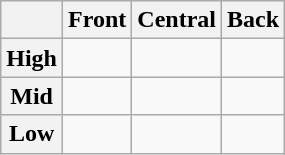<table class="wikitable" style="text-align: center;">
<tr>
<th></th>
<th>Front</th>
<th>Central</th>
<th>Back</th>
</tr>
<tr>
<th>High</th>
<td> </td>
<td> </td>
<td> </td>
</tr>
<tr>
<th>Mid</th>
<td> </td>
<td></td>
<td> </td>
</tr>
<tr>
<th>Low</th>
<td></td>
<td> </td>
<td></td>
</tr>
</table>
